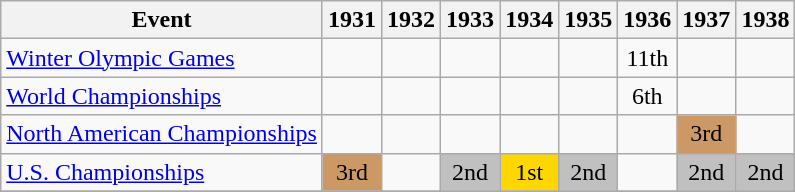<table class="wikitable">
<tr>
<th>Event</th>
<th>1931</th>
<th>1932</th>
<th>1933</th>
<th>1934</th>
<th>1935</th>
<th>1936</th>
<th>1937</th>
<th>1938</th>
</tr>
<tr>
<td><a href='#'>Winter Olympic Games</a></td>
<td></td>
<td></td>
<td></td>
<td></td>
<td></td>
<td align="center">11th</td>
<td></td>
<td></td>
</tr>
<tr>
<td><a href='#'>World Championships</a></td>
<td></td>
<td></td>
<td></td>
<td></td>
<td></td>
<td align="center">6th</td>
<td></td>
<td></td>
</tr>
<tr>
<td><a href='#'>North American Championships</a></td>
<td></td>
<td></td>
<td></td>
<td></td>
<td></td>
<td></td>
<td align="center" bgcolor="cc9966">3rd</td>
<td></td>
</tr>
<tr>
<td><a href='#'>U.S. Championships</a></td>
<td align="center" bgcolor="cc9966">3rd</td>
<td></td>
<td align="center" bgcolor="silver">2nd</td>
<td align="center" bgcolor="gold">1st</td>
<td align="center" bgcolor="silver">2nd</td>
<td></td>
<td align="center" bgcolor="silver">2nd</td>
<td align="center" bgcolor="silver">2nd</td>
</tr>
<tr>
</tr>
</table>
